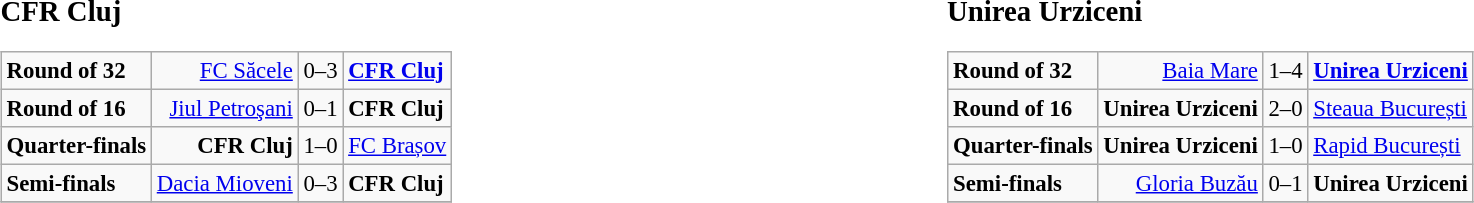<table width=100%>
<tr>
<td width=50% valign=top><br><big><strong>CFR Cluj</strong></big><table class="wikitable" style="font-size: 95%;">
<tr>
<td><strong>Round of 32</strong></td>
<td align=right><a href='#'>FC Săcele</a></td>
<td>0–3</td>
<td><strong><a href='#'>CFR Cluj</a></strong></td>
</tr>
<tr>
<td><strong>Round of 16</strong></td>
<td align=right><a href='#'>Jiul Petroşani</a></td>
<td>0–1</td>
<td><strong>CFR Cluj</strong></td>
</tr>
<tr>
<td><strong>Quarter-finals</strong></td>
<td align=right><strong>CFR Cluj</strong></td>
<td>1–0</td>
<td><a href='#'>FC Brașov</a></td>
</tr>
<tr>
<td><strong>Semi-finals</strong></td>
<td align=right><a href='#'>Dacia Mioveni</a></td>
<td>0–3</td>
<td><strong>CFR Cluj</strong></td>
</tr>
<tr>
</tr>
</table>
</td>
<td width=50% valign=top><br><big><strong>Unirea Urziceni</strong></big><table class="wikitable" style="font-size: 95%;">
<tr>
<td><strong>Round of 32</strong></td>
<td align=right><a href='#'>Baia Mare</a></td>
<td>1–4</td>
<td><strong><a href='#'>Unirea Urziceni</a></strong></td>
</tr>
<tr>
<td><strong>Round of 16</strong></td>
<td align=right><strong>Unirea Urziceni</strong></td>
<td>2–0</td>
<td><a href='#'>Steaua București</a></td>
</tr>
<tr>
<td><strong>Quarter-finals</strong></td>
<td align=right><strong>Unirea Urziceni</strong></td>
<td>1–0</td>
<td><a href='#'>Rapid București</a></td>
</tr>
<tr>
<td><strong>Semi-finals</strong></td>
<td align=right><a href='#'>Gloria Buzău</a></td>
<td>0–1</td>
<td><strong>Unirea Urziceni</strong></td>
</tr>
<tr valign=top>
</tr>
</table>
</td>
</tr>
</table>
